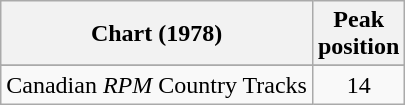<table class="wikitable sortable">
<tr>
<th align="left">Chart (1978)</th>
<th align="center">Peak<br>position</th>
</tr>
<tr>
</tr>
<tr>
<td align="left">Canadian <em>RPM</em> Country Tracks</td>
<td align="center">14</td>
</tr>
</table>
